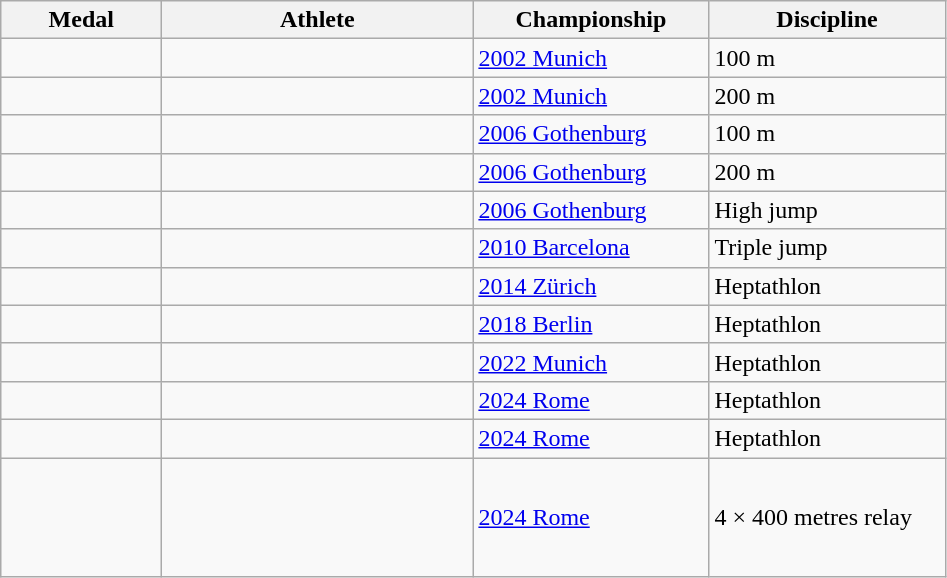<table class="sortable wikitable" font-size:90%;>
<tr>
<th align="center" width=100>Medal</th>
<th align="center" width=200>Athlete</th>
<th align="center" width=150>Championship</th>
<th align="center" width=150>Discipline</th>
</tr>
<tr>
<td></td>
<td align="left"></td>
<td><a href='#'>2002 Munich</a></td>
<td>100 m</td>
</tr>
<tr>
<td></td>
<td align="left"></td>
<td><a href='#'>2002 Munich</a></td>
<td>200 m</td>
</tr>
<tr>
<td></td>
<td align="left"></td>
<td><a href='#'>2006 Gothenburg</a></td>
<td>100 m</td>
</tr>
<tr>
<td></td>
<td align="left"></td>
<td><a href='#'>2006 Gothenburg</a></td>
<td>200 m</td>
</tr>
<tr>
<td></td>
<td align="left"></td>
<td><a href='#'>2006 Gothenburg</a></td>
<td>High jump</td>
</tr>
<tr>
<td></td>
<td align="left"></td>
<td><a href='#'>2010 Barcelona</a></td>
<td>Triple jump</td>
</tr>
<tr>
<td></td>
<td align="left"></td>
<td><a href='#'>2014 Zürich</a></td>
<td>Heptathlon</td>
</tr>
<tr>
<td></td>
<td align="left"></td>
<td><a href='#'>2018 Berlin</a></td>
<td>Heptathlon</td>
</tr>
<tr>
<td></td>
<td align="left"></td>
<td><a href='#'>2022 Munich</a></td>
<td>Heptathlon</td>
</tr>
<tr>
<td></td>
<td align="left"></td>
<td><a href='#'>2024 Rome</a></td>
<td>Heptathlon</td>
</tr>
<tr>
<td></td>
<td align="left"></td>
<td><a href='#'>2024 Rome</a></td>
<td>Heptathlon</td>
</tr>
<tr>
<td></td>
<td align="left"><br><br><br><br></td>
<td><a href='#'>2024 Rome</a></td>
<td>4 × 400 metres relay</td>
</tr>
</table>
